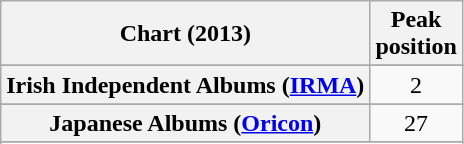<table class="wikitable sortable plainrowheaders" style="text-align:center">
<tr>
<th scope="col">Chart (2013)</th>
<th scope="col">Peak<br>position</th>
</tr>
<tr>
</tr>
<tr>
</tr>
<tr>
</tr>
<tr>
</tr>
<tr>
</tr>
<tr>
</tr>
<tr>
</tr>
<tr>
</tr>
<tr>
</tr>
<tr>
</tr>
<tr>
</tr>
<tr>
<th scope="row">Irish Independent Albums (<a href='#'>IRMA</a>)</th>
<td>2</td>
</tr>
<tr>
</tr>
<tr>
<th scope="row">Japanese Albums (<a href='#'>Oricon</a>)</th>
<td>27</td>
</tr>
<tr>
</tr>
<tr>
</tr>
<tr>
</tr>
<tr>
</tr>
<tr>
</tr>
<tr>
</tr>
<tr>
</tr>
<tr>
</tr>
<tr>
</tr>
<tr>
</tr>
<tr>
</tr>
<tr>
</tr>
<tr>
</tr>
</table>
